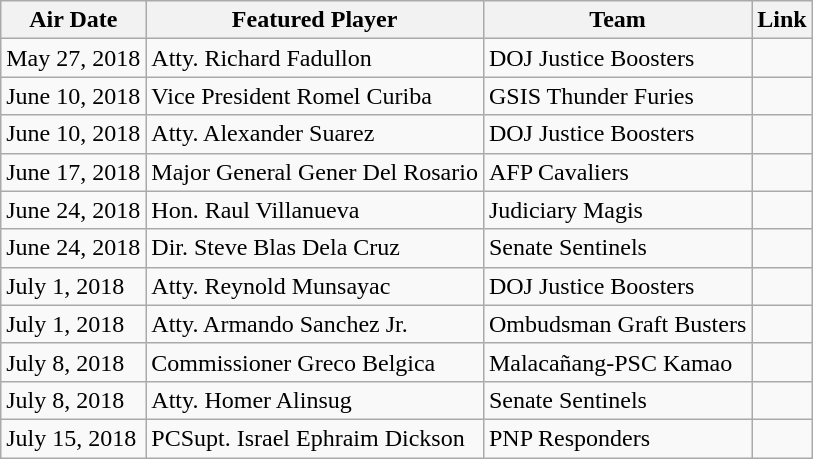<table class="wikitable sortable" style="text-align:left">
<tr>
<th>Air Date</th>
<th>Featured Player</th>
<th>Team</th>
<th>Link</th>
</tr>
<tr>
<td>May 27, 2018</td>
<td>Atty. Richard Fadullon</td>
<td>DOJ Justice Boosters</td>
<td align=center></td>
</tr>
<tr>
<td>June 10, 2018</td>
<td>Vice President Romel Curiba</td>
<td>GSIS Thunder Furies</td>
<td align=center></td>
</tr>
<tr>
<td>June 10, 2018</td>
<td>Atty. Alexander Suarez</td>
<td>DOJ Justice Boosters</td>
<td align=center></td>
</tr>
<tr>
<td>June 17, 2018</td>
<td>Major General Gener Del Rosario</td>
<td>AFP Cavaliers</td>
<td align=center></td>
</tr>
<tr>
<td>June 24, 2018</td>
<td>Hon. Raul Villanueva</td>
<td>Judiciary Magis</td>
<td align=center></td>
</tr>
<tr>
<td>June 24, 2018</td>
<td>Dir. Steve Blas Dela Cruz</td>
<td>Senate Sentinels</td>
<td align=center></td>
</tr>
<tr>
<td>July 1, 2018</td>
<td>Atty. Reynold Munsayac</td>
<td>DOJ Justice Boosters</td>
<td align=center></td>
</tr>
<tr>
<td>July 1, 2018</td>
<td>Atty. Armando Sanchez Jr.</td>
<td>Ombudsman Graft Busters</td>
<td align=center></td>
</tr>
<tr>
<td>July 8, 2018</td>
<td>Commissioner Greco Belgica</td>
<td>Malacañang-PSC Kamao</td>
<td align=center></td>
</tr>
<tr>
<td>July 8, 2018</td>
<td>Atty. Homer Alinsug</td>
<td>Senate Sentinels</td>
<td align=center></td>
</tr>
<tr>
<td>July 15, 2018</td>
<td>PCSupt. Israel Ephraim Dickson</td>
<td>PNP Responders</td>
<td align=center></td>
</tr>
</table>
